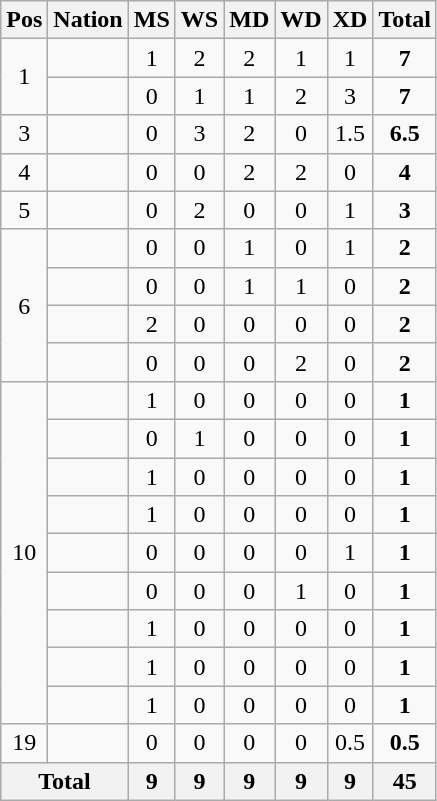<table class="wikitable" style="text-align:center">
<tr>
<th>Pos</th>
<th>Nation</th>
<th>MS</th>
<th>WS</th>
<th>MD</th>
<th>WD</th>
<th>XD</th>
<th>Total</th>
</tr>
<tr>
<td rowspan="2">1</td>
<td align="left"></td>
<td>1</td>
<td>2</td>
<td>2</td>
<td>1</td>
<td>1</td>
<td><strong>7</strong></td>
</tr>
<tr>
<td align="left"></td>
<td>0</td>
<td>1</td>
<td>1</td>
<td>2</td>
<td>3</td>
<td><strong>7</strong></td>
</tr>
<tr>
<td>3</td>
<td align="left"></td>
<td>0</td>
<td>3</td>
<td>2</td>
<td>0</td>
<td>1.5</td>
<td><strong>6.5</strong></td>
</tr>
<tr>
<td>4</td>
<td align="left"></td>
<td>0</td>
<td>0</td>
<td>2</td>
<td>2</td>
<td>0</td>
<td><strong>4</strong></td>
</tr>
<tr>
<td>5</td>
<td align=left></td>
<td>0</td>
<td>2</td>
<td>0</td>
<td>0</td>
<td>1</td>
<td><strong>3</strong></td>
</tr>
<tr>
<td rowspan="4">6</td>
<td align=left></td>
<td>0</td>
<td>0</td>
<td>1</td>
<td>0</td>
<td>1</td>
<td><strong>2</strong></td>
</tr>
<tr>
<td align=left></td>
<td>0</td>
<td>0</td>
<td>1</td>
<td>1</td>
<td>0</td>
<td><strong>2</strong></td>
</tr>
<tr>
<td align="left"></td>
<td>2</td>
<td>0</td>
<td>0</td>
<td>0</td>
<td>0</td>
<td><strong>2</strong></td>
</tr>
<tr>
<td align=left><strong></strong></td>
<td>0</td>
<td>0</td>
<td>0</td>
<td>2</td>
<td>0</td>
<td><strong>2</strong></td>
</tr>
<tr>
<td rowspan="9">10</td>
<td align="left"></td>
<td>1</td>
<td>0</td>
<td>0</td>
<td>0</td>
<td>0</td>
<td><strong>1</strong></td>
</tr>
<tr>
<td align=left></td>
<td>0</td>
<td>1</td>
<td>0</td>
<td>0</td>
<td>0</td>
<td><strong>1</strong></td>
</tr>
<tr>
<td align=left></td>
<td>1</td>
<td>0</td>
<td>0</td>
<td>0</td>
<td>0</td>
<td><strong>1</strong></td>
</tr>
<tr>
<td align=left></td>
<td>1</td>
<td>0</td>
<td>0</td>
<td>0</td>
<td>0</td>
<td><strong>1</strong></td>
</tr>
<tr>
<td align=left></td>
<td>0</td>
<td>0</td>
<td>0</td>
<td>0</td>
<td>1</td>
<td><strong>1</strong></td>
</tr>
<tr>
<td align=left></td>
<td>0</td>
<td>0</td>
<td>0</td>
<td>1</td>
<td>0</td>
<td><strong>1</strong></td>
</tr>
<tr>
<td align=left></td>
<td>1</td>
<td>0</td>
<td>0</td>
<td>0</td>
<td>0</td>
<td><strong>1</strong></td>
</tr>
<tr>
<td align=left></td>
<td>1</td>
<td>0</td>
<td>0</td>
<td>0</td>
<td>0</td>
<td><strong>1</strong></td>
</tr>
<tr>
<td align=left></td>
<td>1</td>
<td>0</td>
<td>0</td>
<td>0</td>
<td>0</td>
<td><strong>1</strong></td>
</tr>
<tr>
<td>19</td>
<td align="left"></td>
<td>0</td>
<td>0</td>
<td>0</td>
<td>0</td>
<td>0.5</td>
<td><strong>0.5</strong></td>
</tr>
<tr>
<th colspan="2">Total</th>
<th>9</th>
<th>9</th>
<th>9</th>
<th>9</th>
<th>9</th>
<th>45</th>
</tr>
</table>
